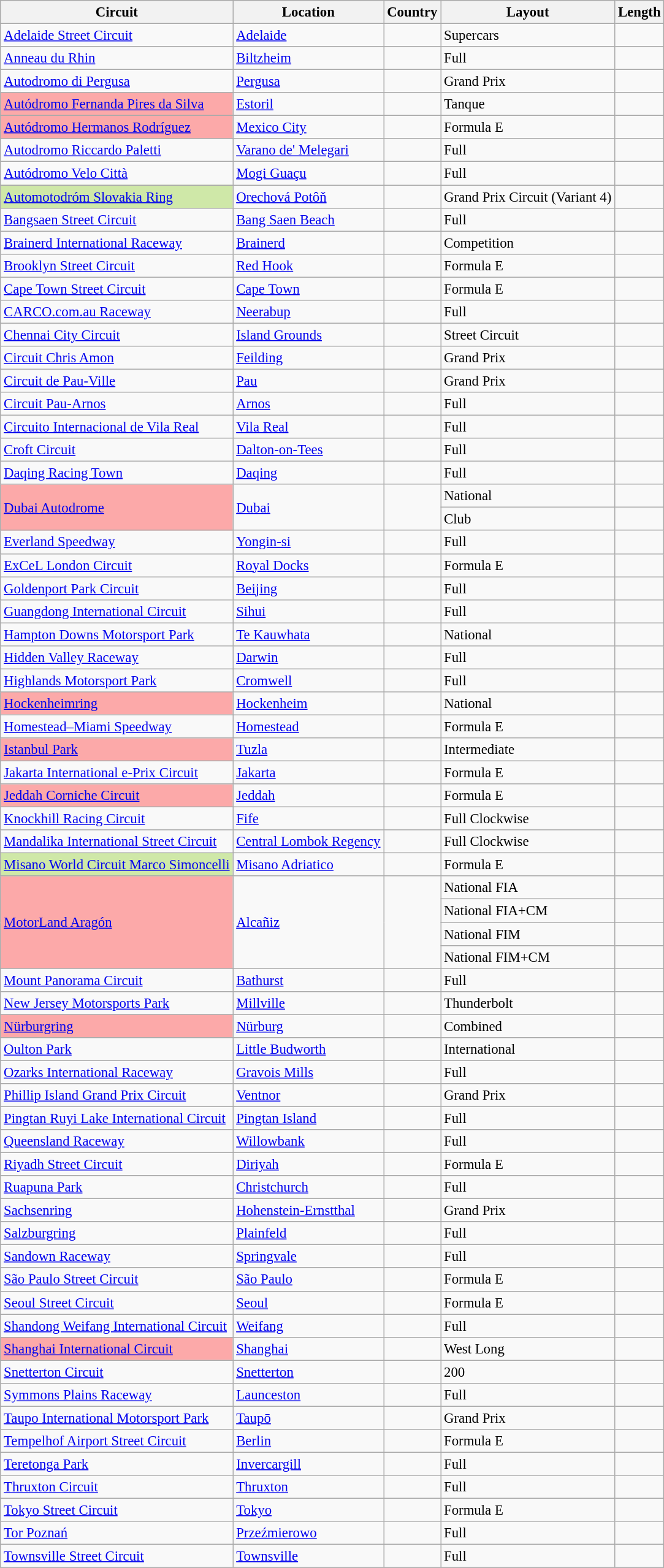<table class="wikitable sortable" style="font-size: 95%;">
<tr>
<th>Circuit</th>
<th>Location</th>
<th>Country</th>
<th>Layout</th>
<th>Length</th>
</tr>
<tr>
<td><a href='#'>Adelaide Street Circuit</a></td>
<td><a href='#'>Adelaide</a></td>
<td></td>
<td>Supercars</td>
<td></td>
</tr>
<tr>
<td><a href='#'>Anneau du Rhin</a></td>
<td><a href='#'>Biltzheim</a></td>
<td></td>
<td>Full</td>
<td></td>
</tr>
<tr>
<td><a href='#'>Autodromo di Pergusa</a></td>
<td><a href='#'>Pergusa</a></td>
<td></td>
<td>Grand Prix</td>
<td></td>
</tr>
<tr>
<td style="background:#FCA9A9;"><a href='#'>Autódromo Fernanda Pires da Silva</a></td>
<td><a href='#'>Estoril</a></td>
<td></td>
<td>Tanque</td>
<td></td>
</tr>
<tr>
<td style="background:#FCA9A9;"><a href='#'>Autódromo Hermanos Rodríguez</a></td>
<td><a href='#'>Mexico City</a></td>
<td></td>
<td>Formula E</td>
<td></td>
</tr>
<tr>
<td><a href='#'>Autodromo Riccardo Paletti</a></td>
<td><a href='#'>Varano de' Melegari</a></td>
<td></td>
<td>Full</td>
<td></td>
</tr>
<tr>
<td><a href='#'>Autódromo Velo Città</a></td>
<td><a href='#'>Mogi Guaçu</a></td>
<td></td>
<td>Full</td>
<td></td>
</tr>
<tr>
<td style="background:#CFE8A8;"><a href='#'>Automotodróm Slovakia Ring</a></td>
<td><a href='#'>Orechová Potôň</a></td>
<td></td>
<td>Grand Prix Circuit (Variant 4)</td>
<td></td>
</tr>
<tr>
<td><a href='#'>Bangsaen Street Circuit</a></td>
<td><a href='#'>Bang Saen Beach</a></td>
<td></td>
<td>Full</td>
<td></td>
</tr>
<tr>
<td><a href='#'>Brainerd International Raceway</a></td>
<td><a href='#'>Brainerd</a></td>
<td></td>
<td>Competition</td>
<td></td>
</tr>
<tr>
<td><a href='#'>Brooklyn Street Circuit</a></td>
<td><a href='#'>Red Hook</a></td>
<td></td>
<td>Formula E</td>
<td></td>
</tr>
<tr>
<td><a href='#'>Cape Town Street Circuit</a></td>
<td><a href='#'>Cape Town</a></td>
<td></td>
<td>Formula E</td>
<td></td>
</tr>
<tr>
<td><a href='#'>CARCO.com.au Raceway</a></td>
<td><a href='#'>Neerabup</a></td>
<td></td>
<td>Full</td>
<td></td>
</tr>
<tr>
<td><a href='#'>Chennai City Circuit</a></td>
<td><a href='#'>Island Grounds</a></td>
<td></td>
<td>Street Circuit</td>
<td></td>
</tr>
<tr>
<td><a href='#'>Circuit Chris Amon</a></td>
<td><a href='#'>Feilding</a></td>
<td></td>
<td>Grand Prix</td>
<td></td>
</tr>
<tr>
<td><a href='#'>Circuit de Pau-Ville</a></td>
<td><a href='#'>Pau</a></td>
<td></td>
<td>Grand Prix</td>
<td></td>
</tr>
<tr>
<td><a href='#'>Circuit Pau-Arnos</a></td>
<td><a href='#'>Arnos</a></td>
<td></td>
<td>Full</td>
<td></td>
</tr>
<tr>
<td><a href='#'>Circuito Internacional de Vila Real</a></td>
<td><a href='#'>Vila Real</a></td>
<td></td>
<td>Full</td>
<td></td>
</tr>
<tr>
<td><a href='#'>Croft Circuit</a></td>
<td><a href='#'>Dalton-on-Tees</a></td>
<td></td>
<td>Full</td>
<td></td>
</tr>
<tr>
<td><a href='#'>Daqing Racing Town</a></td>
<td><a href='#'>Daqing</a></td>
<td></td>
<td>Full</td>
<td></td>
</tr>
<tr>
<td rowspan=2, style="background:#FCA9A9;"><a href='#'>Dubai Autodrome</a></td>
<td rowspan=2><a href='#'>Dubai</a></td>
<td rowspan=2></td>
<td>National</td>
<td></td>
</tr>
<tr>
<td>Club</td>
<td></td>
</tr>
<tr>
<td><a href='#'>Everland Speedway</a></td>
<td><a href='#'>Yongin-si</a></td>
<td></td>
<td>Full</td>
<td></td>
</tr>
<tr>
<td><a href='#'>ExCeL London Circuit</a></td>
<td><a href='#'>Royal Docks</a></td>
<td></td>
<td>Formula E</td>
<td></td>
</tr>
<tr>
<td><a href='#'>Goldenport Park Circuit</a></td>
<td><a href='#'>Beijing</a></td>
<td></td>
<td>Full</td>
<td></td>
</tr>
<tr>
<td><a href='#'>Guangdong International Circuit</a></td>
<td><a href='#'>Sihui</a></td>
<td></td>
<td>Full</td>
<td></td>
</tr>
<tr>
<td><a href='#'>Hampton Downs Motorsport Park</a></td>
<td><a href='#'>Te Kauwhata</a></td>
<td></td>
<td>National</td>
<td></td>
</tr>
<tr>
<td><a href='#'>Hidden Valley Raceway</a></td>
<td><a href='#'>Darwin</a></td>
<td></td>
<td>Full</td>
<td></td>
</tr>
<tr>
<td><a href='#'>Highlands Motorsport Park</a></td>
<td><a href='#'>Cromwell</a></td>
<td></td>
<td>Full</td>
<td></td>
</tr>
<tr>
<td style="background:#FCA9A9;"><a href='#'>Hockenheimring</a></td>
<td><a href='#'>Hockenheim</a></td>
<td></td>
<td>National</td>
<td></td>
</tr>
<tr>
<td><a href='#'>Homestead–Miami Speedway</a></td>
<td><a href='#'>Homestead</a></td>
<td></td>
<td>Formula E</td>
<td></td>
</tr>
<tr>
<td style="background:#FCA9A9;"><a href='#'>Istanbul Park</a></td>
<td><a href='#'>Tuzla</a></td>
<td></td>
<td>Intermediate</td>
<td></td>
</tr>
<tr>
<td><a href='#'>Jakarta International e-Prix Circuit</a></td>
<td><a href='#'>Jakarta</a></td>
<td></td>
<td>Formula E</td>
<td></td>
</tr>
<tr>
<td style="background:#FCA9A9;"><a href='#'>Jeddah Corniche Circuit</a></td>
<td><a href='#'>Jeddah</a></td>
<td></td>
<td>Formula E</td>
<td></td>
</tr>
<tr>
<td><a href='#'>Knockhill Racing Circuit</a></td>
<td><a href='#'>Fife</a></td>
<td></td>
<td>Full Clockwise</td>
<td></td>
</tr>
<tr>
<td><a href='#'>Mandalika International Street Circuit</a></td>
<td><a href='#'>Central Lombok Regency</a></td>
<td></td>
<td>Full Clockwise</td>
<td></td>
</tr>
<tr>
<td style="background:#CFE8A8;"><a href='#'>Misano World Circuit Marco Simoncelli</a></td>
<td><a href='#'>Misano Adriatico</a></td>
<td></td>
<td>Formula E</td>
<td></td>
</tr>
<tr>
<td rowspan="4," style="background:#FCA9A9;"><a href='#'>MotorLand Aragón</a></td>
<td rowspan=4><a href='#'>Alcañiz</a></td>
<td rowspan=4></td>
<td>National FIA</td>
<td></td>
</tr>
<tr>
<td>National FIA+CM</td>
<td></td>
</tr>
<tr>
<td>National FIM</td>
<td></td>
</tr>
<tr>
<td>National FIM+CM</td>
<td></td>
</tr>
<tr>
<td><a href='#'>Mount Panorama Circuit</a></td>
<td><a href='#'>Bathurst</a></td>
<td></td>
<td>Full</td>
<td></td>
</tr>
<tr>
<td><a href='#'>New Jersey Motorsports Park</a></td>
<td><a href='#'>Millville</a></td>
<td></td>
<td>Thunderbolt</td>
<td></td>
</tr>
<tr>
<td style="background:#FCA9A9;"><a href='#'>Nürburgring</a></td>
<td><a href='#'>Nürburg</a></td>
<td></td>
<td>Combined</td>
<td></td>
</tr>
<tr>
<td><a href='#'>Oulton Park</a></td>
<td><a href='#'>Little Budworth</a></td>
<td></td>
<td>International</td>
<td></td>
</tr>
<tr>
<td><a href='#'>Ozarks International Raceway</a></td>
<td><a href='#'>Gravois Mills</a></td>
<td></td>
<td>Full</td>
<td></td>
</tr>
<tr>
<td><a href='#'>Phillip Island Grand Prix Circuit</a></td>
<td><a href='#'>Ventnor</a></td>
<td></td>
<td>Grand Prix</td>
<td></td>
</tr>
<tr>
<td><a href='#'>Pingtan Ruyi Lake International Circuit</a></td>
<td><a href='#'>Pingtan Island</a></td>
<td></td>
<td>Full</td>
<td></td>
</tr>
<tr>
<td><a href='#'>Queensland Raceway</a></td>
<td><a href='#'>Willowbank</a></td>
<td></td>
<td>Full</td>
<td></td>
</tr>
<tr>
<td><a href='#'>Riyadh Street Circuit</a></td>
<td><a href='#'>Diriyah</a></td>
<td></td>
<td>Formula E</td>
<td></td>
</tr>
<tr>
<td><a href='#'>Ruapuna Park</a></td>
<td><a href='#'>Christchurch</a></td>
<td></td>
<td>Full</td>
<td></td>
</tr>
<tr>
<td><a href='#'>Sachsenring</a></td>
<td><a href='#'>Hohenstein-Ernstthal</a></td>
<td></td>
<td>Grand Prix</td>
<td></td>
</tr>
<tr>
<td><a href='#'>Salzburgring</a></td>
<td><a href='#'>Plainfeld</a></td>
<td></td>
<td>Full</td>
<td></td>
</tr>
<tr>
<td><a href='#'>Sandown Raceway</a></td>
<td><a href='#'>Springvale</a></td>
<td></td>
<td>Full</td>
<td></td>
</tr>
<tr>
<td><a href='#'>São Paulo Street Circuit</a></td>
<td><a href='#'>São Paulo</a></td>
<td></td>
<td>Formula E</td>
<td></td>
</tr>
<tr>
<td><a href='#'>Seoul Street Circuit</a></td>
<td><a href='#'>Seoul</a></td>
<td></td>
<td>Formula E</td>
<td></td>
</tr>
<tr>
<td><a href='#'>Shandong Weifang International Circuit</a></td>
<td><a href='#'>Weifang</a></td>
<td></td>
<td>Full</td>
<td></td>
</tr>
<tr>
<td style="background:#FCA9A9;"><a href='#'>Shanghai International Circuit</a></td>
<td><a href='#'>Shanghai</a></td>
<td></td>
<td>West Long</td>
<td></td>
</tr>
<tr>
<td><a href='#'>Snetterton Circuit</a></td>
<td><a href='#'>Snetterton</a></td>
<td></td>
<td>200</td>
<td></td>
</tr>
<tr>
<td><a href='#'>Symmons Plains Raceway</a></td>
<td><a href='#'>Launceston</a></td>
<td></td>
<td>Full</td>
<td></td>
</tr>
<tr>
<td><a href='#'>Taupo International Motorsport Park</a></td>
<td><a href='#'>Taupō</a></td>
<td></td>
<td>Grand Prix</td>
<td></td>
</tr>
<tr>
<td><a href='#'>Tempelhof Airport Street Circuit</a></td>
<td><a href='#'>Berlin</a></td>
<td></td>
<td>Formula E</td>
<td></td>
</tr>
<tr>
<td><a href='#'>Teretonga Park</a></td>
<td><a href='#'>Invercargill</a></td>
<td></td>
<td>Full</td>
<td></td>
</tr>
<tr>
<td><a href='#'>Thruxton Circuit</a></td>
<td><a href='#'>Thruxton</a></td>
<td></td>
<td>Full</td>
<td></td>
</tr>
<tr>
<td><a href='#'>Tokyo Street Circuit</a></td>
<td><a href='#'>Tokyo</a></td>
<td></td>
<td>Formula E</td>
<td></td>
</tr>
<tr>
<td><a href='#'>Tor Poznań</a></td>
<td><a href='#'>Przeźmierowo</a></td>
<td></td>
<td>Full</td>
<td></td>
</tr>
<tr>
<td><a href='#'>Townsville Street Circuit</a></td>
<td><a href='#'>Townsville</a></td>
<td></td>
<td>Full</td>
<td></td>
</tr>
<tr>
</tr>
</table>
